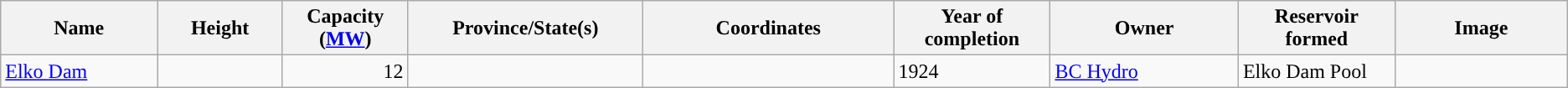<table class="wikitable sortable" border="1">
<tr>
<th width="10%">Name</th>
<th width="8%">Height</th>
<th width="8%">Capacity (<a href='#'>MW</a>)</th>
<th width="15%">Province/State(s)</th>
<th width="16%">Coordinates</th>
<th width="10%">Year of completion</th>
<th width="12%">Owner</th>
<th width="10%">Reservoir formed</th>
<th>Image</th>
</tr>
<tr>
<td><a href='#'>Elko Dam</a></td>
<td></td>
<td align="right">12</td>
<td></td>
<td></td>
<td>1924</td>
<td><a href='#'>BC Hydro</a></td>
<td>Elko Dam Pool</td>
<td></td>
</tr>
</table>
